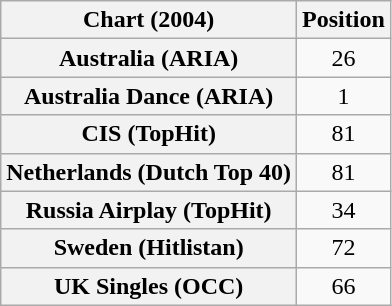<table class="wikitable sortable plainrowheaders" style="text-align:center">
<tr>
<th scope="col">Chart (2004)</th>
<th scope="col">Position</th>
</tr>
<tr>
<th scope="row">Australia (ARIA)</th>
<td>26</td>
</tr>
<tr>
<th scope="row">Australia Dance (ARIA)</th>
<td>1</td>
</tr>
<tr>
<th scope="row">CIS (TopHit)</th>
<td style="text-align:center;">81</td>
</tr>
<tr>
<th scope="row">Netherlands (Dutch Top 40)</th>
<td>81</td>
</tr>
<tr>
<th scope="row">Russia Airplay (TopHit)</th>
<td>34</td>
</tr>
<tr>
<th scope="row">Sweden (Hitlistan)</th>
<td>72</td>
</tr>
<tr>
<th scope="row">UK Singles (OCC)</th>
<td>66</td>
</tr>
</table>
